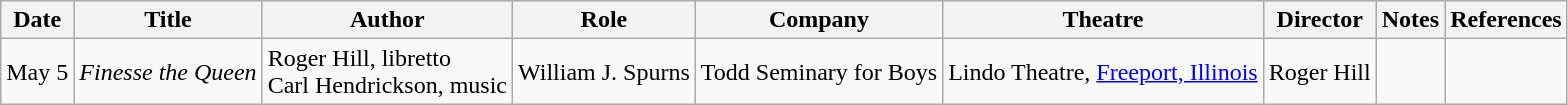<table class="wikitable">
<tr>
<th>Date</th>
<th>Title</th>
<th>Author</th>
<th>Role</th>
<th>Company</th>
<th>Theatre</th>
<th>Director</th>
<th>Notes</th>
<th>References</th>
</tr>
<tr>
<td>May 5</td>
<td><em>Finesse the Queen</em></td>
<td>Roger Hill, libretto<br>Carl Hendrickson, music</td>
<td>William J. Spurns</td>
<td>Todd Seminary for Boys</td>
<td>Lindo Theatre, <a href='#'>Freeport, Illinois</a></td>
<td>Roger Hill</td>
<td></td>
<td></td>
</tr>
</table>
